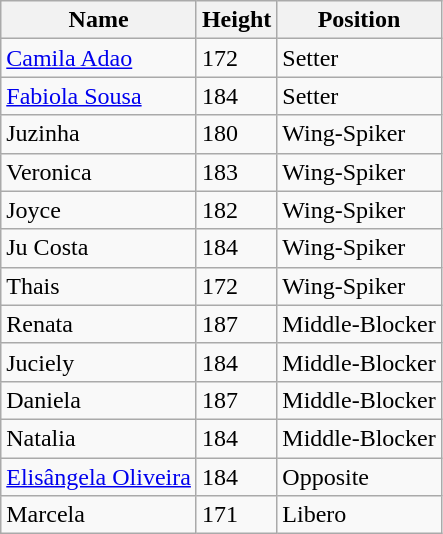<table class="sortable wikitable">
<tr>
<th>Name</th>
<th>Height</th>
<th>Position</th>
</tr>
<tr>
<td><a href='#'>Camila Adao</a></td>
<td>172</td>
<td>Setter</td>
</tr>
<tr>
<td><a href='#'>Fabiola Sousa</a></td>
<td>184</td>
<td>Setter</td>
</tr>
<tr>
<td>Juzinha</td>
<td>180</td>
<td>Wing-Spiker</td>
</tr>
<tr>
<td>Veronica</td>
<td>183</td>
<td>Wing-Spiker</td>
</tr>
<tr>
<td>Joyce</td>
<td>182</td>
<td>Wing-Spiker</td>
</tr>
<tr>
<td>Ju Costa</td>
<td>184</td>
<td>Wing-Spiker</td>
</tr>
<tr>
<td>Thais</td>
<td>172</td>
<td>Wing-Spiker</td>
</tr>
<tr>
<td>Renata</td>
<td>187</td>
<td>Middle-Blocker</td>
</tr>
<tr>
<td>Juciely</td>
<td>184</td>
<td>Middle-Blocker</td>
</tr>
<tr>
<td>Daniela</td>
<td>187</td>
<td>Middle-Blocker</td>
</tr>
<tr>
<td>Natalia</td>
<td>184</td>
<td>Middle-Blocker</td>
</tr>
<tr>
<td><a href='#'>Elisângela Oliveira</a></td>
<td>184</td>
<td>Opposite</td>
</tr>
<tr>
<td>Marcela</td>
<td>171</td>
<td>Libero</td>
</tr>
</table>
